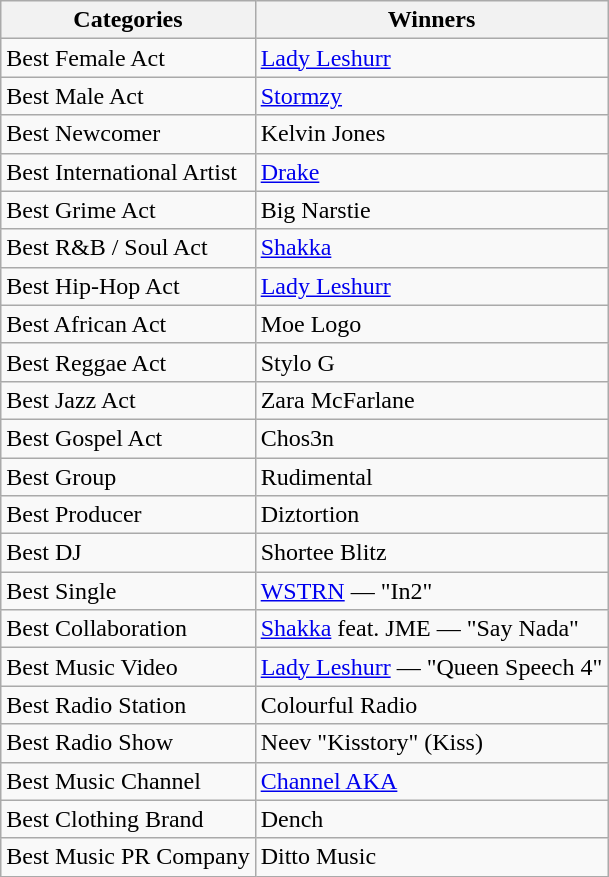<table class="wikitable">
<tr>
<th>Categories</th>
<th>Winners</th>
</tr>
<tr>
<td>Best Female Act</td>
<td><a href='#'>Lady Leshurr</a></td>
</tr>
<tr>
<td>Best Male Act</td>
<td><a href='#'>Stormzy</a></td>
</tr>
<tr>
<td>Best Newcomer</td>
<td>Kelvin Jones</td>
</tr>
<tr>
<td>Best International Artist</td>
<td><a href='#'>Drake</a></td>
</tr>
<tr>
<td>Best Grime Act</td>
<td>Big Narstie</td>
</tr>
<tr>
<td>Best R&B / Soul Act</td>
<td><a href='#'>Shakka</a></td>
</tr>
<tr>
<td>Best Hip-Hop Act</td>
<td><a href='#'>Lady Leshurr</a></td>
</tr>
<tr>
<td>Best African Act</td>
<td>Moe Logo</td>
</tr>
<tr>
<td>Best Reggae Act</td>
<td>Stylo G</td>
</tr>
<tr>
<td>Best Jazz Act</td>
<td>Zara McFarlane</td>
</tr>
<tr>
<td>Best Gospel Act</td>
<td>Chos3n </td>
</tr>
<tr>
<td>Best Group</td>
<td>Rudimental</td>
</tr>
<tr>
<td>Best Producer</td>
<td>Diztortion</td>
</tr>
<tr>
<td>Best DJ</td>
<td>Shortee Blitz</td>
</tr>
<tr>
<td>Best Single</td>
<td><a href='#'>WSTRN</a> — "In2"</td>
</tr>
<tr>
<td>Best Collaboration</td>
<td><a href='#'>Shakka</a> feat. JME — "Say Nada"</td>
</tr>
<tr>
<td>Best Music Video</td>
<td><a href='#'>Lady Leshurr</a> — "Queen Speech 4"</td>
</tr>
<tr>
<td>Best Radio Station</td>
<td>Colourful Radio</td>
</tr>
<tr>
<td>Best Radio Show</td>
<td>Neev "Kisstory" (Kiss)</td>
</tr>
<tr>
<td>Best Music Channel</td>
<td><a href='#'>Channel AKA</a></td>
</tr>
<tr>
<td>Best Clothing Brand</td>
<td>Dench</td>
</tr>
<tr>
<td>Best Music PR Company</td>
<td>Ditto Music</td>
</tr>
</table>
